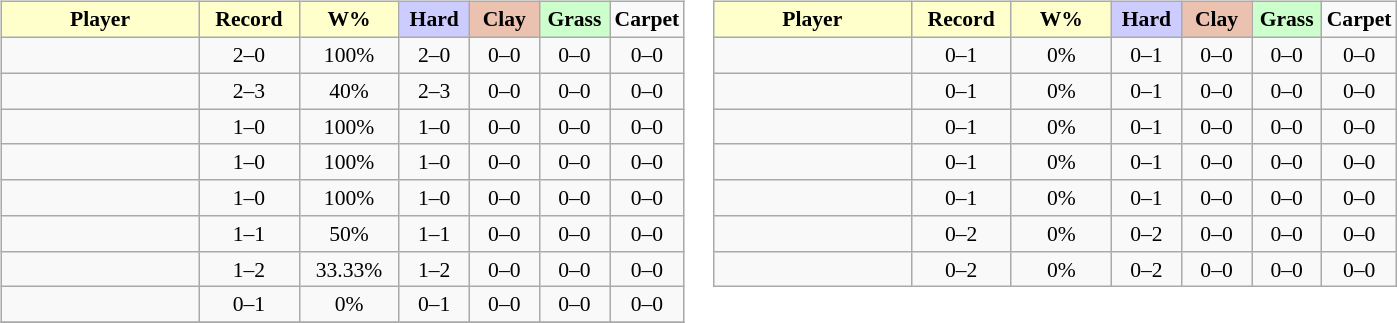<table>
<tr>
<td valign="top"><br><table class="wikitable sortable" style=font-size:90%;text-align:center>
<tr>
<td width=125 bgcolor=ffffcc><strong>Player</strong></td>
<td width=60 bgcolor=ffffcc><strong>Record</strong></td>
<td width=60 bgcolor=ffffcc><strong>W%</strong></td>
<td width=40 bgcolor=CCCCFF><strong>Hard</strong></td>
<td width=40 bgcolor=EBC2AF><strong>Clay</strong></td>
<td width=40 bgcolor=CCFFCC><strong>Grass</strong></td>
<td width=40><strong>Carpet</strong></td>
</tr>
<tr>
<td align=left></td>
<td>2–0</td>
<td>100%</td>
<td>2–0</td>
<td>0–0</td>
<td>0–0</td>
<td>0–0</td>
</tr>
<tr>
<td align=left></td>
<td>2–3</td>
<td>40%</td>
<td>2–3</td>
<td>0–0</td>
<td>0–0</td>
<td>0–0</td>
</tr>
<tr>
<td align=left></td>
<td>1–0</td>
<td>100%</td>
<td>1–0</td>
<td>0–0</td>
<td>0–0</td>
<td>0–0</td>
</tr>
<tr>
<td align=left></td>
<td>1–0</td>
<td>100%</td>
<td>1–0</td>
<td>0–0</td>
<td>0–0</td>
<td>0–0</td>
</tr>
<tr>
<td align=left></td>
<td>1–0</td>
<td>100%</td>
<td>1–0</td>
<td>0–0</td>
<td>0–0</td>
<td>0–0</td>
</tr>
<tr>
<td align=left></td>
<td>1–1</td>
<td>50%</td>
<td>1–1</td>
<td>0–0</td>
<td>0–0</td>
<td>0–0</td>
</tr>
<tr>
<td align=left></td>
<td>1–2</td>
<td>33.33%</td>
<td>1–2</td>
<td>0–0</td>
<td>0–0</td>
<td>0–0</td>
</tr>
<tr>
<td align=left></td>
<td>0–1</td>
<td>0%</td>
<td>0–1</td>
<td>0–0</td>
<td>0–0</td>
<td>0–0</td>
</tr>
<tr>
</tr>
</table>
</td>
<td valign="top"><br><table class="wikitable sortable" style=font-size:90%;text-align:center>
<tr>
<td width=125 bgcolor=ffffcc><strong>Player</strong></td>
<td width=60 bgcolor=ffffcc><strong>Record</strong></td>
<td width=60 bgcolor=ffffcc><strong>W%</strong></td>
<td width=40 bgcolor=CCCCFF><strong>Hard</strong></td>
<td width=40 bgcolor=EBC2AF><strong>Clay</strong></td>
<td width=40 bgcolor=CCFFCC><strong>Grass</strong></td>
<td width=40><strong>Carpet</strong></td>
</tr>
<tr>
<td align=left></td>
<td>0–1</td>
<td>0%</td>
<td>0–1</td>
<td>0–0</td>
<td>0–0</td>
<td>0–0</td>
</tr>
<tr>
<td align=left></td>
<td>0–1</td>
<td>0%</td>
<td>0–1</td>
<td>0–0</td>
<td>0–0</td>
<td>0–0</td>
</tr>
<tr>
<td align=left></td>
<td>0–1</td>
<td>0%</td>
<td>0–1</td>
<td>0–0</td>
<td>0–0</td>
<td>0–0</td>
</tr>
<tr>
<td align=left></td>
<td>0–1</td>
<td>0%</td>
<td>0–1</td>
<td>0–0</td>
<td>0–0</td>
<td>0–0</td>
</tr>
<tr>
<td align=left></td>
<td>0–1</td>
<td>0%</td>
<td>0–1</td>
<td>0–0</td>
<td>0–0</td>
<td>0–0</td>
</tr>
<tr>
<td align=left></td>
<td>0–2</td>
<td>0%</td>
<td>0–2</td>
<td>0–0</td>
<td>0–0</td>
<td>0–0</td>
</tr>
<tr>
<td align=left></td>
<td>0–2</td>
<td>0%</td>
<td>0–2</td>
<td>0–0</td>
<td>0–0</td>
<td>0–0</td>
</tr>
</table>
</td>
</tr>
</table>
